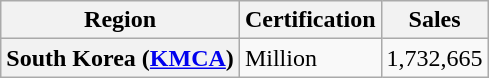<table class="wikitable plainrowheaders">
<tr>
<th scope="col">Region</th>
<th scope="col">Certification</th>
<th scope="col">Sales</th>
</tr>
<tr>
<th scope="row">South Korea (<a href='#'>KMCA</a>)</th>
<td>Million</td>
<td>1,732,665</td>
</tr>
</table>
